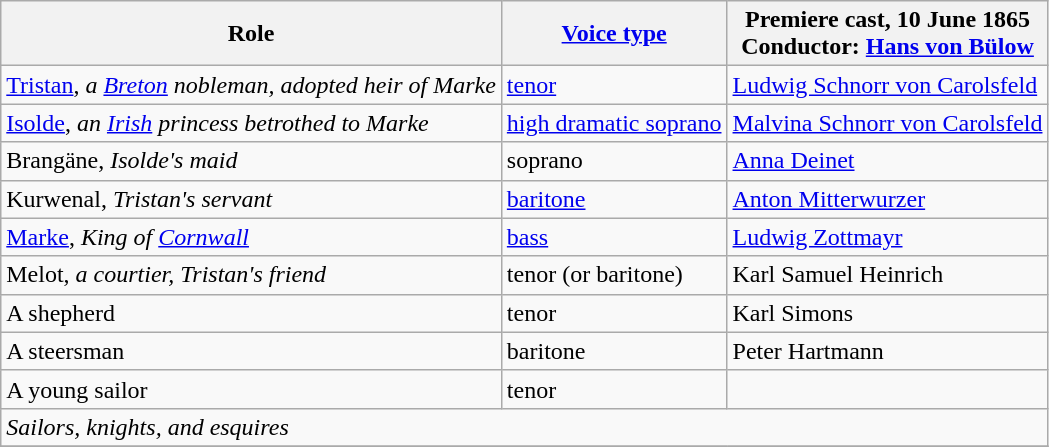<table class="wikitable">
<tr>
<th>Role</th>
<th><a href='#'>Voice type</a></th>
<th>Premiere cast, 10 June 1865<br>Conductor: <a href='#'>Hans von Bülow</a></th>
</tr>
<tr>
<td><a href='#'>Tristan</a>, <em>a <a href='#'>Breton</a> nobleman, adopted heir of Marke</em></td>
<td><a href='#'>tenor</a></td>
<td><a href='#'>Ludwig Schnorr von Carolsfeld</a></td>
</tr>
<tr>
<td><a href='#'>Isolde</a>, <em>an <a href='#'>Irish</a> princess betrothed to Marke</em></td>
<td><a href='#'>high dramatic soprano</a></td>
<td><a href='#'>Malvina Schnorr von Carolsfeld</a></td>
</tr>
<tr>
<td>Brangäne, <em>Isolde's maid</em></td>
<td>soprano</td>
<td><a href='#'>Anna Deinet</a></td>
</tr>
<tr>
<td>Kurwenal, <em>Tristan's servant</em></td>
<td><a href='#'>baritone</a></td>
<td><a href='#'>Anton Mitterwurzer</a></td>
</tr>
<tr>
<td><a href='#'>Marke</a>, <em>King of <a href='#'>Cornwall</a></em></td>
<td><a href='#'>bass</a></td>
<td><a href='#'>Ludwig Zottmayr</a></td>
</tr>
<tr>
<td>Melot, <em>a courtier, Tristan's friend</em></td>
<td>tenor (or baritone)</td>
<td>Karl Samuel Heinrich</td>
</tr>
<tr>
<td>A shepherd</td>
<td>tenor</td>
<td>Karl Simons</td>
</tr>
<tr>
<td>A steersman</td>
<td>baritone</td>
<td>Peter Hartmann</td>
</tr>
<tr>
<td>A young sailor</td>
<td>tenor</td>
<td></td>
</tr>
<tr>
<td colspan="3"><em>Sailors, knights, and esquires</em></td>
</tr>
<tr>
</tr>
</table>
